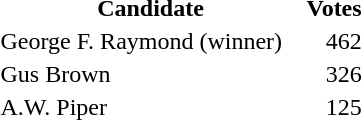<table border="0">
<tr>
<th width="200px">Candidate</th>
<th>Votes</th>
</tr>
<tr>
<td>George F. Raymond (winner)</td>
<td align="right">462</td>
</tr>
<tr>
<td>Gus Brown</td>
<td align="right">326</td>
</tr>
<tr>
<td>A.W. Piper</td>
<td align="right">125</td>
</tr>
</table>
